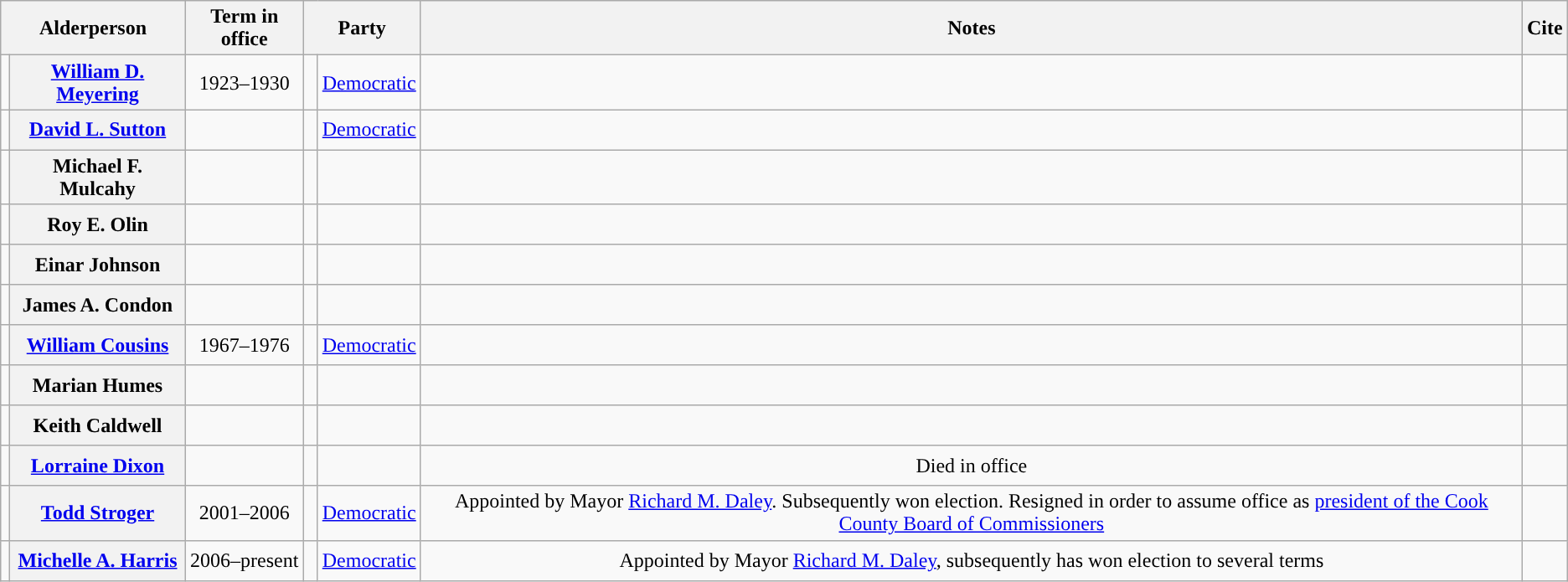<table class="wikitable sortable" style="text-align:center;">
<tr>
<th scope="col" colspan="2">Alderperson</th>
<th scope="col">Term in office</th>
<th scope="col" colspan="2">Party</th>
<th scope="col">Notes</th>
<th scope="col">Cite</th>
</tr>
<tr style="height:2em;">
<td></td>
<th scope="row"><a href='#'>William D. Meyering</a></th>
<td>1923–1930</td>
<td> </td>
<td><a href='#'>Democratic</a></td>
<td></td>
<td></td>
</tr>
<tr style="height:2em;">
<td></td>
<th scope="row"><a href='#'>David L. Sutton</a></th>
<td></td>
<td> </td>
<td><a href='#'>Democratic</a></td>
<td></td>
<td></td>
</tr>
<tr style="height:2em;">
<td></td>
<th scope="row">Michael F. Mulcahy</th>
<td></td>
<td></td>
<td></td>
<td></td>
<td></td>
</tr>
<tr style="height:2em;">
<td></td>
<th scope="row">Roy E. Olin</th>
<td></td>
<td></td>
<td></td>
<td></td>
<td></td>
</tr>
<tr style="height:2em;">
<td></td>
<th scope="row">Einar Johnson</th>
<td></td>
<td></td>
<td></td>
<td></td>
<td></td>
</tr>
<tr style="height:2em;">
<td></td>
<th scope="row">James A. Condon</th>
<td></td>
<td></td>
<td></td>
<td></td>
<td></td>
</tr>
<tr style="height:2em;">
<td></td>
<th scope="row"><a href='#'>William Cousins</a></th>
<td>1967–1976</td>
<td> </td>
<td><a href='#'>Democratic</a></td>
<td></td>
<td></td>
</tr>
<tr style="height:2em;">
<td></td>
<th scope="row">Marian Humes</th>
<td></td>
<td></td>
<td></td>
<td></td>
<td></td>
</tr>
<tr style="height:2em;">
<td></td>
<th scope="row">Keith Caldwell</th>
<td></td>
<td></td>
<td></td>
<td></td>
<td></td>
</tr>
<tr style="height:2em;">
<td></td>
<th scope="row"><a href='#'>Lorraine Dixon</a></th>
<td></td>
<td></td>
<td></td>
<td>Died in office</td>
<td></td>
</tr>
<tr style="height:2em;">
<td></td>
<th scope="row"><a href='#'>Todd Stroger</a></th>
<td>2001–2006</td>
<td> </td>
<td><a href='#'>Democratic</a></td>
<td>Appointed by Mayor <a href='#'>Richard M. Daley</a>. Subsequently won election. Resigned in order to assume office as <a href='#'>president of the Cook County Board of Commissioners</a></td>
<td></td>
</tr>
<tr style="height:2em;">
<td></td>
<th scope="row"><a href='#'>Michelle A. Harris</a></th>
<td>2006–present</td>
<td> </td>
<td><a href='#'>Democratic</a></td>
<td>Appointed by Mayor <a href='#'>Richard M. Daley</a>, subsequently has won election to several terms</td>
</tr>
</table>
